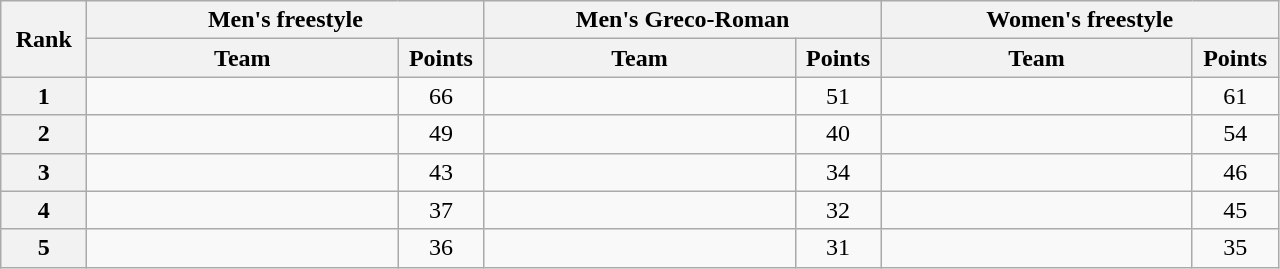<table class="wikitable" style="text-align:center;">
<tr>
<th rowspan="2" width="50">Rank</th>
<th colspan="2">Men's freestyle</th>
<th colspan="2">Men's Greco-Roman</th>
<th colspan="2">Women's freestyle</th>
</tr>
<tr>
<th width="200">Team</th>
<th width="50">Points</th>
<th width="200">Team</th>
<th width="50">Points</th>
<th width="200">Team</th>
<th width="50">Points</th>
</tr>
<tr>
<th>1</th>
<td align="left"></td>
<td>66</td>
<td align="left"></td>
<td>51</td>
<td align="left"></td>
<td>61</td>
</tr>
<tr>
<th>2</th>
<td align="left"></td>
<td>49</td>
<td align="left"></td>
<td>40</td>
<td align="left"></td>
<td>54</td>
</tr>
<tr>
<th>3</th>
<td align="left"></td>
<td>43</td>
<td align="left"></td>
<td>34</td>
<td align="left"></td>
<td>46</td>
</tr>
<tr>
<th>4</th>
<td align="left"></td>
<td>37</td>
<td align="left"></td>
<td>32</td>
<td align="left"></td>
<td>45</td>
</tr>
<tr>
<th>5</th>
<td align="left"></td>
<td>36</td>
<td align="left"></td>
<td>31</td>
<td align="left"></td>
<td>35</td>
</tr>
</table>
